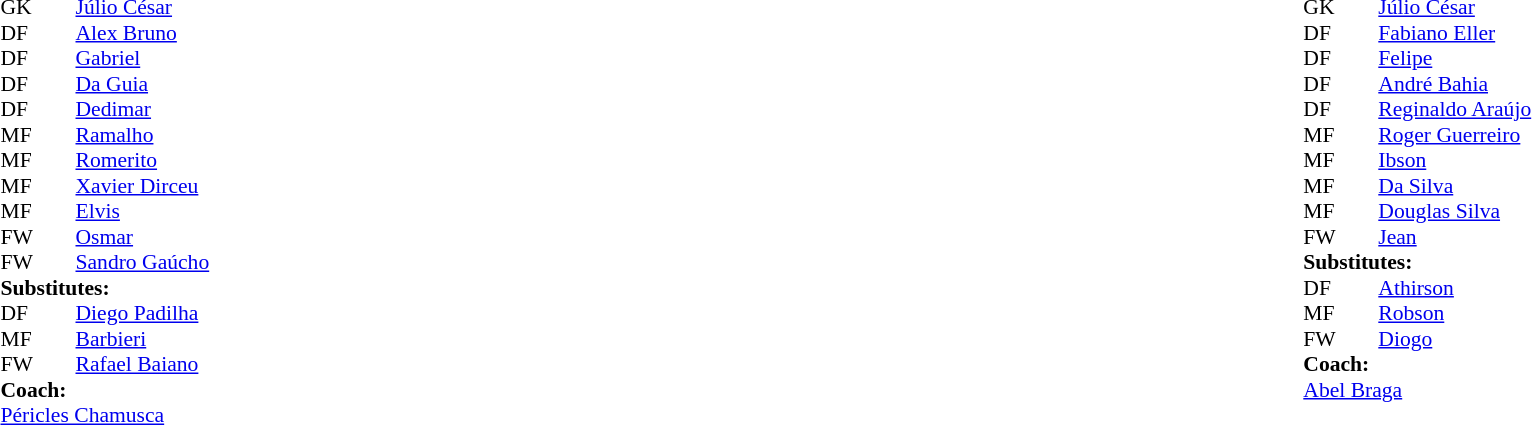<table width="100%">
<tr>
<td valign="top" width="50%"><br><table style="font-size: 90%" cellspacing="0" cellpadding="0">
<tr>
<td colspan="4"></td>
</tr>
<tr>
<th width=25></th>
<th width=25></th>
</tr>
<tr>
<td>GK</td>
<td></td>
<td> <a href='#'>Júlio César</a></td>
</tr>
<tr>
<td>DF</td>
<td></td>
<td> <a href='#'>Alex Bruno</a></td>
</tr>
<tr>
<td>DF</td>
<td></td>
<td> <a href='#'>Gabriel</a></td>
</tr>
<tr>
<td>DF</td>
<td></td>
<td> <a href='#'>Da Guia</a></td>
<td></td>
</tr>
<tr>
<td>DF</td>
<td></td>
<td> <a href='#'>Dedimar</a></td>
</tr>
<tr>
<td>MF</td>
<td></td>
<td> <a href='#'>Ramalho</a></td>
</tr>
<tr>
<td>MF</td>
<td></td>
<td> <a href='#'>Romerito</a></td>
</tr>
<tr>
<td>MF</td>
<td></td>
<td> <a href='#'>Xavier Dirceu</a></td>
</tr>
<tr>
<td>MF</td>
<td></td>
<td> <a href='#'>Elvis</a></td>
<td></td>
</tr>
<tr>
<td>FW</td>
<td></td>
<td> <a href='#'>Osmar</a></td>
<td></td>
</tr>
<tr>
<td>FW</td>
<td></td>
<td> <a href='#'>Sandro Gaúcho</a></td>
</tr>
<tr>
<td colspan=3><strong>Substitutes:</strong></td>
</tr>
<tr>
<td>DF</td>
<td></td>
<td> <a href='#'>Diego Padilha</a></td>
<td></td>
</tr>
<tr>
<td>MF</td>
<td></td>
<td> <a href='#'>Barbieri</a></td>
<td></td>
</tr>
<tr>
<td>FW</td>
<td></td>
<td> <a href='#'>Rafael Baiano</a></td>
<td></td>
</tr>
<tr>
<td colspan=3><strong>Coach:</strong></td>
</tr>
<tr>
<td colspan=4> <a href='#'>Péricles Chamusca</a></td>
</tr>
</table>
</td>
<td valign="top" width="50%"><br><table style="font-size: 90%" cellspacing="0" cellpadding="0" align=center>
<tr>
<td colspan="4"></td>
</tr>
<tr>
<th width=25></th>
<th width=25></th>
</tr>
<tr>
<td>GK</td>
<td></td>
<td> <a href='#'>Júlio César</a></td>
</tr>
<tr>
<td>DF</td>
<td></td>
<td> <a href='#'>Fabiano Eller</a></td>
</tr>
<tr>
<td>DF</td>
<td></td>
<td> <a href='#'>Felipe</a></td>
</tr>
<tr>
<td>DF</td>
<td></td>
<td> <a href='#'>André Bahia</a></td>
</tr>
<tr>
<td>DF</td>
<td></td>
<td> <a href='#'>Reginaldo Araújo</a></td>
</tr>
<tr>
<td>MF</td>
<td></td>
<td> <a href='#'>Roger Guerreiro</a></td>
<td></td>
</tr>
<tr>
<td>MF</td>
<td></td>
<td> <a href='#'>Ibson</a></td>
</tr>
<tr>
<td>MF</td>
<td></td>
<td> <a href='#'>Da Silva</a></td>
<td></td>
</tr>
<tr>
<td>MF</td>
<td></td>
<td> <a href='#'>Douglas Silva</a></td>
</tr>
<tr>
<td>FW</td>
<td></td>
<td> <a href='#'>Jean</a></td>
</tr>
<tr>
<td colspan=3><strong>Substitutes:</strong></td>
</tr>
<tr>
<td>DF</td>
<td></td>
<td> <a href='#'>Athirson</a></td>
<td></td>
</tr>
<tr>
<td>MF</td>
<td></td>
<td> <a href='#'>Robson</a></td>
<td></td>
</tr>
<tr>
<td>FW</td>
<td></td>
<td> <a href='#'>Diogo</a></td>
<td></td>
</tr>
<tr>
<td colspan=3><strong>Coach:</strong></td>
</tr>
<tr>
<td colspan=4> <a href='#'>Abel Braga</a></td>
</tr>
</table>
</td>
</tr>
</table>
